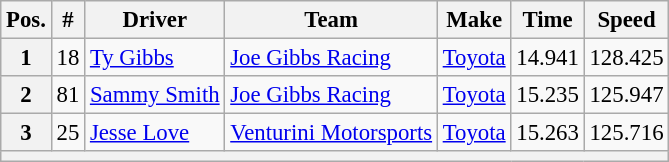<table class="wikitable" style="font-size:95%">
<tr>
<th>Pos.</th>
<th>#</th>
<th>Driver</th>
<th>Team</th>
<th>Make</th>
<th>Time</th>
<th>Speed</th>
</tr>
<tr>
<th>1</th>
<td>18</td>
<td><a href='#'>Ty Gibbs</a></td>
<td><a href='#'>Joe Gibbs Racing</a></td>
<td><a href='#'>Toyota</a></td>
<td>14.941</td>
<td>128.425</td>
</tr>
<tr>
<th>2</th>
<td>81</td>
<td><a href='#'>Sammy Smith</a></td>
<td><a href='#'>Joe Gibbs Racing</a></td>
<td><a href='#'>Toyota</a></td>
<td>15.235</td>
<td>125.947</td>
</tr>
<tr>
<th>3</th>
<td>25</td>
<td><a href='#'>Jesse Love</a></td>
<td><a href='#'>Venturini Motorsports</a></td>
<td><a href='#'>Toyota</a></td>
<td>15.263</td>
<td>125.716</td>
</tr>
<tr>
<th colspan="7"></th>
</tr>
</table>
